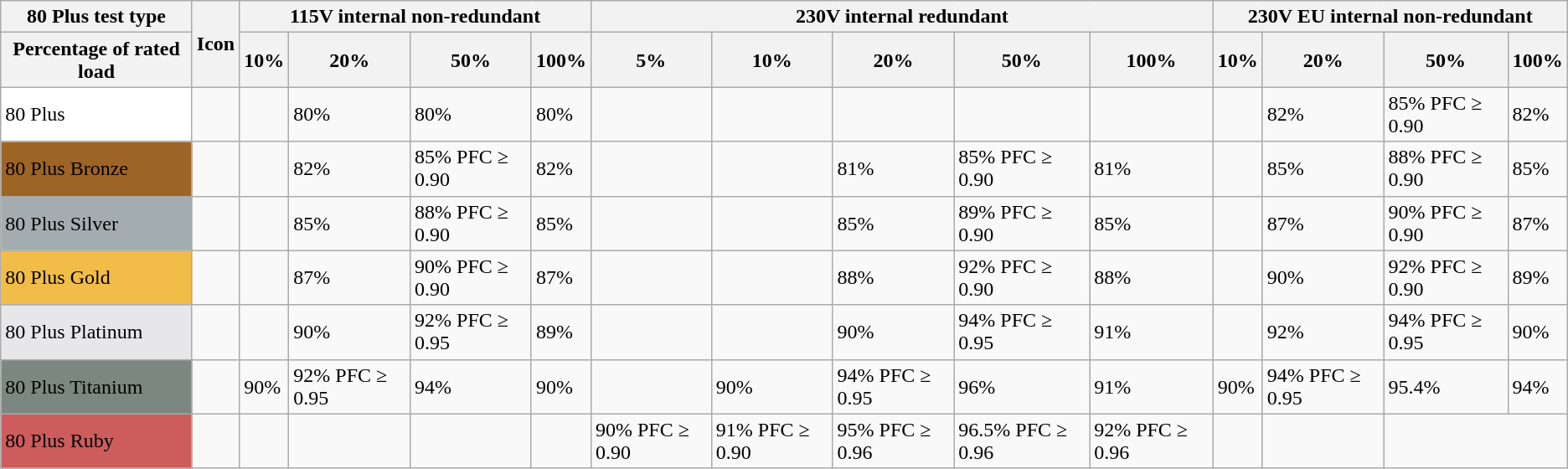<table class="wikitable">
<tr>
<th>80 Plus test type</th>
<th rowspan="2">Icon</th>
<th colspan="4">115V internal non-redundant</th>
<th colspan="5">230V internal redundant</th>
<th colspan="4">230V EU internal non-redundant</th>
</tr>
<tr>
<th>Percentage of rated load</th>
<th>10%</th>
<th>20%</th>
<th>50%</th>
<th>100%</th>
<th>5%</th>
<th>10%</th>
<th>20%</th>
<th>50%</th>
<th>100%</th>
<th>10%</th>
<th>20%</th>
<th>50%</th>
<th>100%</th>
</tr>
<tr>
<td style="background:#FFFFFF">80 Plus</td>
<td></td>
<td></td>
<td>80%</td>
<td>80%</td>
<td>80%</td>
<td></td>
<td></td>
<td></td>
<td></td>
<td></td>
<td></td>
<td>82%</td>
<td>85% PFC ≥ 0.90</td>
<td>82%</td>
</tr>
<tr>
<td style="background:#9E6425">80 Plus Bronze</td>
<td></td>
<td></td>
<td>82%</td>
<td>85% PFC ≥ 0.90</td>
<td>82%</td>
<td></td>
<td></td>
<td>81%</td>
<td>85% PFC ≥ 0.90</td>
<td>81%</td>
<td></td>
<td>85%</td>
<td>88% PFC ≥ 0.90</td>
<td>85%</td>
</tr>
<tr>
<td style="background:#A3ADAF">80 Plus Silver</td>
<td></td>
<td></td>
<td>85%</td>
<td>88% PFC ≥ 0.90</td>
<td>85%</td>
<td></td>
<td></td>
<td>85%</td>
<td>89% PFC ≥ 0.90</td>
<td>85%</td>
<td></td>
<td>87%</td>
<td>90% PFC ≥ 0.90</td>
<td>87%</td>
</tr>
<tr>
<td style="background:#F1BC47">80 Plus Gold</td>
<td></td>
<td></td>
<td>87%</td>
<td>90% PFC ≥ 0.90</td>
<td>87%</td>
<td></td>
<td></td>
<td>88%</td>
<td>92% PFC ≥ 0.90</td>
<td>88%</td>
<td></td>
<td>90%</td>
<td>92% PFC ≥ 0.90</td>
<td>89%</td>
</tr>
<tr>
<td style="background:#E7E7E9">80 Plus Platinum</td>
<td></td>
<td></td>
<td>90%</td>
<td>92% PFC ≥ 0.95</td>
<td>89%</td>
<td></td>
<td></td>
<td>90%</td>
<td>94% PFC ≥ 0.95</td>
<td>91%</td>
<td></td>
<td>92%</td>
<td>94% PFC ≥ 0.95</td>
<td>90%</td>
</tr>
<tr>
<td style="background:#7B8781">80 Plus Titanium</td>
<td></td>
<td>90%</td>
<td>92% PFC ≥ 0.95</td>
<td>94%</td>
<td>90%</td>
<td></td>
<td>90%</td>
<td>94% PFC ≥ 0.95</td>
<td>96%</td>
<td>91%</td>
<td>90%</td>
<td>94% PFC ≥ 0.95</td>
<td>95.4%</td>
<td>94%</td>
</tr>
<tr>
<td style="background:#CD5C5C">80 Plus Ruby</td>
<td></td>
<td></td>
<td></td>
<td></td>
<td></td>
<td>90% PFC ≥ 0.90</td>
<td>91% PFC ≥ 0.90</td>
<td>95% PFC ≥ 0.96</td>
<td>96.5% PFC ≥ 0.96</td>
<td>92% PFC ≥ 0.96</td>
<td></td>
<td></td>
</tr>
</table>
